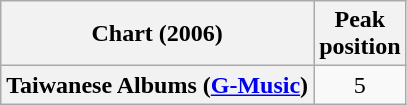<table class="wikitable plainrowheaders">
<tr>
<th>Chart (2006)</th>
<th>Peak<br>position</th>
</tr>
<tr>
<th scope="row">Taiwanese Albums (<a href='#'>G-Music</a>)</th>
<td style="text-align:center;">5</td>
</tr>
</table>
